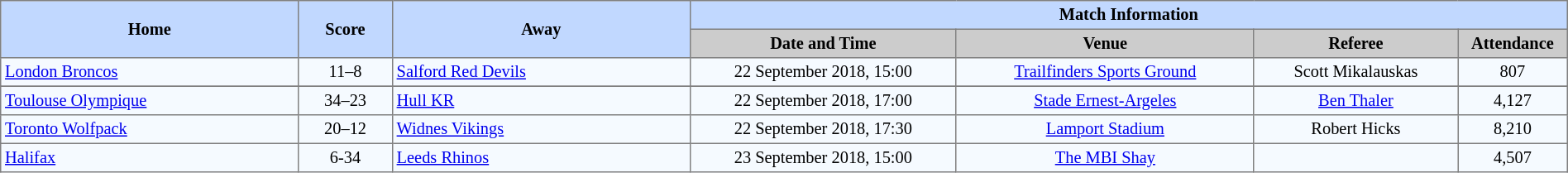<table border=1 style="border-collapse:collapse; font-size:85%; text-align:center;" cellpadding=3 cellspacing=0 width=100%>
<tr bgcolor=#C1D8FF>
<th rowspan=2 width=19%>Home</th>
<th rowspan=2 width=6%>Score</th>
<th rowspan=2 width=19%>Away</th>
<th colspan=6>Match Information</th>
</tr>
<tr bgcolor=#CCCCCC>
<th width=17%>Date and Time</th>
<th width=19%>Venue</th>
<th width=13%>Referee</th>
<th width=7%>Attendance</th>
</tr>
<tr bgcolor=#F5FAFF>
<td align=left> <a href='#'>London Broncos</a></td>
<td>11–8</td>
<td align=left> <a href='#'>Salford Red Devils</a></td>
<td>22 September 2018, 15:00</td>
<td><a href='#'>Trailfinders Sports Ground</a></td>
<td>Scott Mikalauskas</td>
<td>807</td>
</tr>
<tr>
</tr>
<tr bgcolor=#F5FAFF>
<td align=left> <a href='#'>Toulouse Olympique</a></td>
<td>34–23</td>
<td align=left> <a href='#'>Hull KR</a></td>
<td>22 September 2018, 17:00</td>
<td><a href='#'>Stade Ernest-Argeles</a></td>
<td><a href='#'>Ben Thaler</a></td>
<td>4,127</td>
</tr>
<tr bgcolor=#F5FAFF>
<td align=left> <a href='#'>Toronto Wolfpack</a></td>
<td>20–12</td>
<td align=left> <a href='#'>Widnes Vikings</a></td>
<td>22 September 2018, 17:30</td>
<td><a href='#'>Lamport Stadium</a></td>
<td>Robert Hicks</td>
<td>8,210</td>
</tr>
<tr bgcolor=#F5FAFF>
<td align=left> <a href='#'>Halifax</a></td>
<td>6-34</td>
<td align=left> <a href='#'>Leeds Rhinos</a></td>
<td>23 September 2018, 15:00</td>
<td><a href='#'>The MBI Shay</a></td>
<td></td>
<td>4,507</td>
</tr>
</table>
